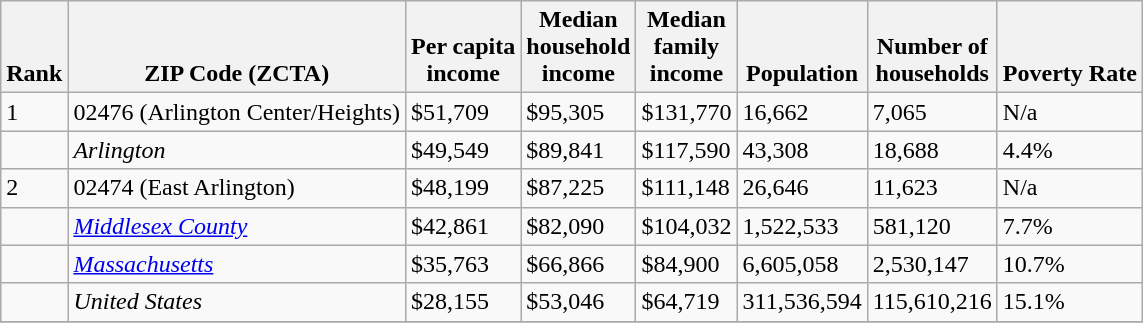<table class="wikitable sortable">
<tr valign=bottom>
<th>Rank</th>
<th>ZIP Code (ZCTA)</th>
<th>Per capita<br>income</th>
<th>Median<br>household<br>income</th>
<th>Median<br>family<br>income</th>
<th>Population</th>
<th>Number of<br>households</th>
<th>Poverty Rate</th>
</tr>
<tr>
<td>1</td>
<td>02476 (Arlington Center/Heights)</td>
<td>$51,709</td>
<td>$95,305</td>
<td>$131,770</td>
<td>16,662</td>
<td>7,065</td>
<td>N/a</td>
</tr>
<tr>
<td></td>
<td><em>Arlington</em></td>
<td>$49,549</td>
<td>$89,841</td>
<td>$117,590</td>
<td>43,308</td>
<td>18,688</td>
<td>4.4%</td>
</tr>
<tr>
<td>2</td>
<td>02474 (East Arlington)</td>
<td>$48,199</td>
<td>$87,225</td>
<td>$111,148</td>
<td>26,646</td>
<td>11,623</td>
<td>N/a</td>
</tr>
<tr>
<td></td>
<td><em><a href='#'>Middlesex County</a></em></td>
<td>$42,861</td>
<td>$82,090</td>
<td>$104,032</td>
<td>1,522,533</td>
<td>581,120</td>
<td>7.7%</td>
</tr>
<tr>
<td></td>
<td><em><a href='#'>Massachusetts</a></em></td>
<td>$35,763</td>
<td>$66,866</td>
<td>$84,900</td>
<td>6,605,058</td>
<td>2,530,147</td>
<td>10.7%</td>
</tr>
<tr>
<td></td>
<td><em>United States</em></td>
<td>$28,155</td>
<td>$53,046</td>
<td>$64,719</td>
<td>311,536,594</td>
<td>115,610,216</td>
<td>15.1%</td>
</tr>
<tr>
</tr>
</table>
